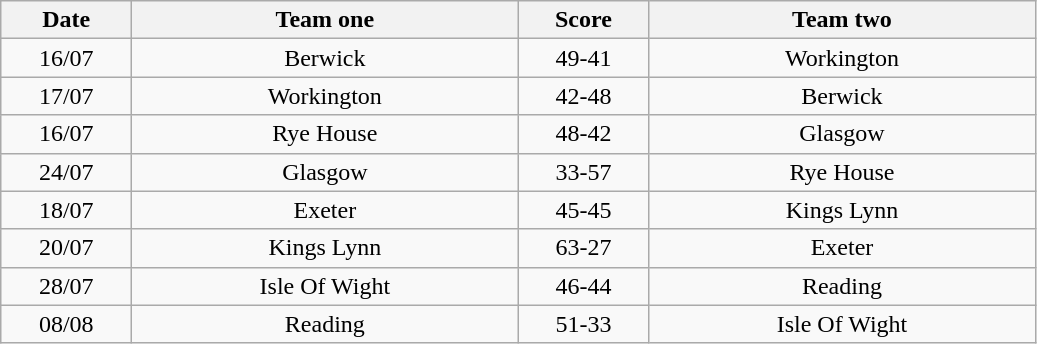<table class="wikitable" style="text-align: center">
<tr>
<th width=80>Date</th>
<th width=250>Team one</th>
<th width=80>Score</th>
<th width=250>Team two</th>
</tr>
<tr>
<td>16/07</td>
<td>Berwick</td>
<td>49-41</td>
<td>Workington</td>
</tr>
<tr>
<td>17/07</td>
<td>Workington</td>
<td>42-48</td>
<td>Berwick</td>
</tr>
<tr>
<td>16/07</td>
<td>Rye House</td>
<td>48-42</td>
<td>Glasgow</td>
</tr>
<tr>
<td>24/07</td>
<td>Glasgow</td>
<td>33-57</td>
<td>Rye House</td>
</tr>
<tr>
<td>18/07</td>
<td>Exeter</td>
<td>45-45</td>
<td>Kings Lynn</td>
</tr>
<tr>
<td>20/07</td>
<td>Kings Lynn</td>
<td>63-27</td>
<td>Exeter</td>
</tr>
<tr>
<td>28/07</td>
<td>Isle Of Wight</td>
<td>46-44</td>
<td>Reading</td>
</tr>
<tr>
<td>08/08</td>
<td>Reading</td>
<td>51-33</td>
<td>Isle Of Wight</td>
</tr>
</table>
